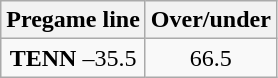<table class="wikitable">
<tr align="center">
<th style=>Pregame line</th>
<th style=>Over/under</th>
</tr>
<tr align="center">
<td><strong>TENN</strong> –35.5</td>
<td>66.5</td>
</tr>
</table>
